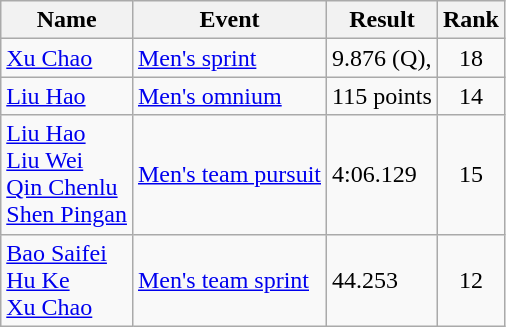<table class="wikitable sortable">
<tr>
<th>Name</th>
<th>Event</th>
<th>Result</th>
<th>Rank</th>
</tr>
<tr>
<td><a href='#'>Xu Chao</a></td>
<td><a href='#'>Men's sprint</a></td>
<td>9.876 (Q),</td>
<td align=center>18</td>
</tr>
<tr>
<td><a href='#'>Liu Hao</a></td>
<td><a href='#'>Men's omnium</a></td>
<td>115 points</td>
<td align=center>14</td>
</tr>
<tr>
<td><a href='#'>Liu Hao</a><br><a href='#'>Liu Wei</a><br><a href='#'>Qin Chenlu</a><br><a href='#'>Shen Pingan</a></td>
<td><a href='#'>Men's team pursuit</a></td>
<td>4:06.129</td>
<td align=center>15</td>
</tr>
<tr>
<td><a href='#'>Bao Saifei</a><br><a href='#'>Hu Ke</a><br><a href='#'>Xu Chao</a></td>
<td><a href='#'>Men's team sprint</a></td>
<td>44.253</td>
<td align=center>12</td>
</tr>
</table>
